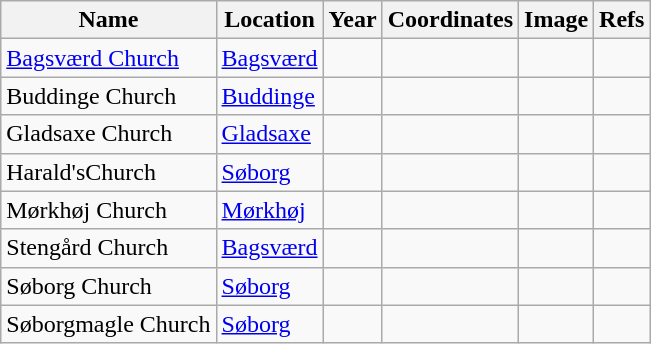<table class="wikitable sortable">
<tr>
<th>Name</th>
<th>Location</th>
<th>Year</th>
<th>Coordinates</th>
<th>Image</th>
<th>Refs</th>
</tr>
<tr>
<td><a href='#'>Bagsværd Church</a></td>
<td><a href='#'>Bagsværd</a></td>
<td></td>
<td></td>
<td></td>
<td></td>
</tr>
<tr>
<td>Buddinge Church</td>
<td><a href='#'>Buddinge</a></td>
<td></td>
<td></td>
<td></td>
<td></td>
</tr>
<tr>
<td>Gladsaxe Church</td>
<td><a href='#'>Gladsaxe</a></td>
<td></td>
<td></td>
<td></td>
<td></td>
</tr>
<tr>
<td>Harald'sChurch</td>
<td><a href='#'>Søborg</a></td>
<td></td>
<td></td>
<td></td>
<td></td>
</tr>
<tr>
<td>Mørkhøj Church</td>
<td><a href='#'>Mørkhøj</a></td>
<td></td>
<td></td>
<td></td>
<td></td>
</tr>
<tr>
<td>Stengård Church</td>
<td><a href='#'>Bagsværd</a></td>
<td></td>
<td></td>
<td></td>
<td></td>
</tr>
<tr>
<td>Søborg Church</td>
<td><a href='#'>Søborg</a></td>
<td></td>
<td></td>
<td></td>
<td></td>
</tr>
<tr>
<td>Søborgmagle Church</td>
<td><a href='#'>Søborg</a></td>
<td></td>
<td></td>
<td></td>
<td></td>
</tr>
</table>
